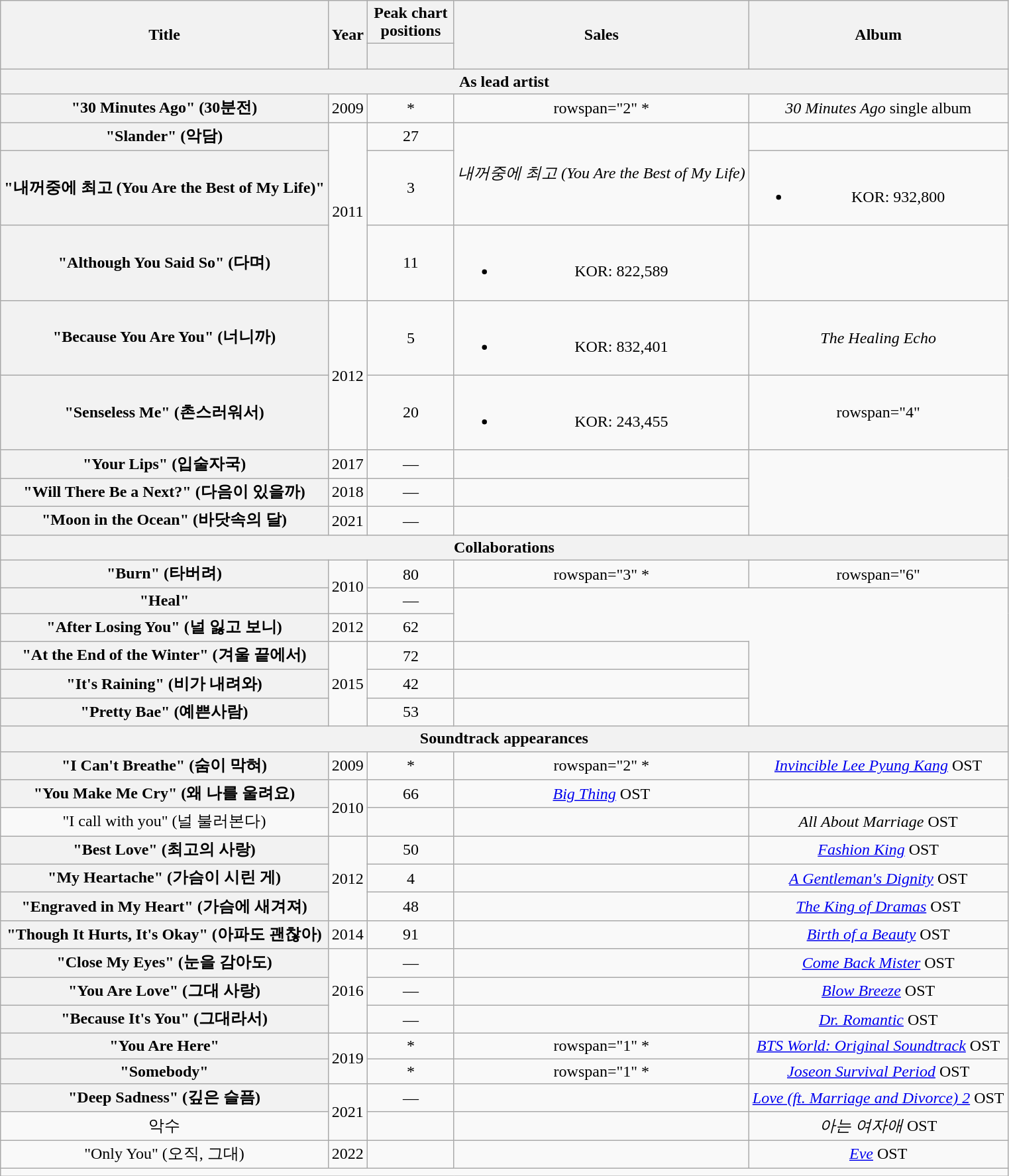<table class="wikitable plainrowheaders" style="text-align:center;">
<tr>
<th scope="col" rowspan="2">Title</th>
<th scope="col" rowspan="2">Year</th>
<th scope="col" colspan="1" style="width:5em;">Peak chart positions</th>
<th scope="col" rowspan="2">Sales</th>
<th scope="col" rowspan="2">Album</th>
</tr>
<tr>
<th><br></th>
</tr>
<tr>
<th scope="col" colspan="5">As lead artist</th>
</tr>
<tr>
<th scope="row">"30 Minutes Ago" (30분전)<br></th>
<td>2009</td>
<td>*</td>
<td>rowspan="2" *</td>
<td><em>30 Minutes Ago</em> single album</td>
</tr>
<tr>
<th scope="row">"Slander" (악담)</th>
<td rowspan="3">2011</td>
<td>27</td>
<td rowspan="2"><em>내꺼중에 최고 (You Are the Best of My Life)</em></td>
</tr>
<tr>
<th scope="row">"내꺼중에 최고 (You Are the Best of My Life)"</th>
<td>3</td>
<td><br><ul><li>KOR: 932,800</li></ul></td>
</tr>
<tr>
<th scope="row">"Although You Said So" (다며)<br></th>
<td>11</td>
<td><br><ul><li>KOR: 822,589</li></ul></td>
<td></td>
</tr>
<tr>
<th scope="row">"Because You Are You" (너니까)</th>
<td rowspan="2">2012</td>
<td>5</td>
<td><br><ul><li>KOR: 832,401</li></ul></td>
<td><em>The Healing Echo</em></td>
</tr>
<tr>
<th scope="row">"Senseless Me" (촌스러워서)</th>
<td>20</td>
<td><br><ul><li>KOR: 243,455</li></ul></td>
<td>rowspan="4" </td>
</tr>
<tr>
<th scope="row">"Your Lips" (입술자국)</th>
<td>2017</td>
<td>—</td>
<td></td>
</tr>
<tr>
<th scope="row">"Will There Be a Next?" (다음이 있을까)</th>
<td>2018</td>
<td>—</td>
<td></td>
</tr>
<tr>
<th scope="row">"Moon in the Ocean" (바닷속의 달)</th>
<td>2021</td>
<td>—</td>
<td></td>
</tr>
<tr>
<th scope="col" colspan="5">Collaborations</th>
</tr>
<tr>
<th scope="row">"Burn" (타버려)<br></th>
<td rowspan="2">2010</td>
<td>80</td>
<td>rowspan="3" *</td>
<td>rowspan="6" </td>
</tr>
<tr>
<th scope="row">"Heal"<br></th>
<td>—</td>
</tr>
<tr>
<th scope="row">"After Losing You" (널 잃고 보니)<br></th>
<td>2012</td>
<td>62</td>
</tr>
<tr>
<th scope="row">"At the End of the Winter" (겨울 끝에서)<br></th>
<td rowspan="3">2015</td>
<td>72</td>
<td></td>
</tr>
<tr>
<th scope="row">"It's Raining" (비가 내려와)<br></th>
<td>42</td>
<td></td>
</tr>
<tr>
<th scope="row">"Pretty Bae" (예쁜사람)<br></th>
<td>53</td>
<td></td>
</tr>
<tr>
<th scope="col" colspan="5">Soundtrack appearances</th>
</tr>
<tr>
<th scope="row">"I Can't Breathe" (숨이 막혀)</th>
<td>2009</td>
<td>*</td>
<td>rowspan="2" *</td>
<td><em><a href='#'>Invincible Lee Pyung Kang</a></em> OST</td>
</tr>
<tr>
<th scope="row">"You Make Me Cry" (왜 나를 울려요)</th>
<td rowspan="2">2010</td>
<td>66</td>
<td><em><a href='#'>Big Thing</a></em> OST</td>
</tr>
<tr>
<td>"I call with you" (널 불러본다)</td>
<td></td>
<td></td>
<td><em>All About Marriage</em> OST</td>
</tr>
<tr>
<th scope="row">"Best Love" (최고의 사랑)</th>
<td rowspan="3">2012</td>
<td>50</td>
<td></td>
<td><em><a href='#'>Fashion King</a></em> OST</td>
</tr>
<tr>
<th scope="row">"My Heartache" (가슴이 시린 게)</th>
<td>4</td>
<td></td>
<td><em><a href='#'>A Gentleman's Dignity</a></em> OST</td>
</tr>
<tr>
<th scope="row">"Engraved in My Heart" (가슴에 새겨져)</th>
<td>48</td>
<td></td>
<td><em><a href='#'>The King of Dramas</a></em> OST</td>
</tr>
<tr>
<th scope="row">"Though It Hurts, It's Okay" (아파도 괜찮아)</th>
<td>2014</td>
<td>91</td>
<td></td>
<td><em><a href='#'>Birth of a Beauty</a></em> OST</td>
</tr>
<tr>
<th scope="row">"Close My Eyes" (눈을 감아도)</th>
<td rowspan="3">2016</td>
<td>—</td>
<td></td>
<td><em><a href='#'>Come Back Mister</a></em> OST</td>
</tr>
<tr>
<th scope="row">"You Are Love" (그대 사랑)</th>
<td>—</td>
<td></td>
<td><em><a href='#'>Blow Breeze</a></em> OST</td>
</tr>
<tr>
<th scope="row">"Because It's You" (그대라서)</th>
<td>—</td>
<td></td>
<td><em><a href='#'>Dr. Romantic</a></em> OST</td>
</tr>
<tr>
<th scope="row">"You Are Here"</th>
<td rowspan="2">2019</td>
<td>*</td>
<td>rowspan="1" *</td>
<td><em><a href='#'>BTS World: Original Soundtrack</a></em> OST</td>
</tr>
<tr>
<th scope="row">"Somebody"</th>
<td>*</td>
<td>rowspan="1" *</td>
<td><em><a href='#'>Joseon Survival Period</a></em> OST</td>
</tr>
<tr>
<th scope="row">"Deep Sadness" (깊은 슬픔)</th>
<td rowspan="2">2021</td>
<td>—</td>
<td></td>
<td><em><a href='#'>Love (ft. Marriage and Divorce) 2</a></em> OST</td>
</tr>
<tr>
<td>악수</td>
<td></td>
<td></td>
<td><em>아는 여자애</em>  OST</td>
</tr>
<tr>
<td>"Only You" (오직, 그대)</td>
<td>2022</td>
<td></td>
<td></td>
<td><a href='#'><em>Eve</em></a> OST</td>
</tr>
<tr>
<td colspan="5" align="center"></td>
</tr>
</table>
